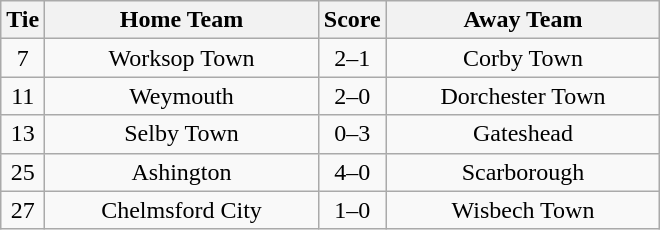<table class="wikitable" style="text-align:center;">
<tr>
<th width=20>Tie</th>
<th width=175>Home Team</th>
<th width=20>Score</th>
<th width=175>Away Team</th>
</tr>
<tr>
<td>7</td>
<td>Worksop Town</td>
<td>2–1</td>
<td>Corby Town</td>
</tr>
<tr>
<td>11</td>
<td>Weymouth</td>
<td>2–0</td>
<td>Dorchester Town</td>
</tr>
<tr>
<td>13</td>
<td>Selby Town</td>
<td>0–3</td>
<td>Gateshead</td>
</tr>
<tr>
<td>25</td>
<td>Ashington</td>
<td>4–0</td>
<td>Scarborough</td>
</tr>
<tr>
<td>27</td>
<td>Chelmsford City</td>
<td>1–0</td>
<td>Wisbech Town</td>
</tr>
</table>
